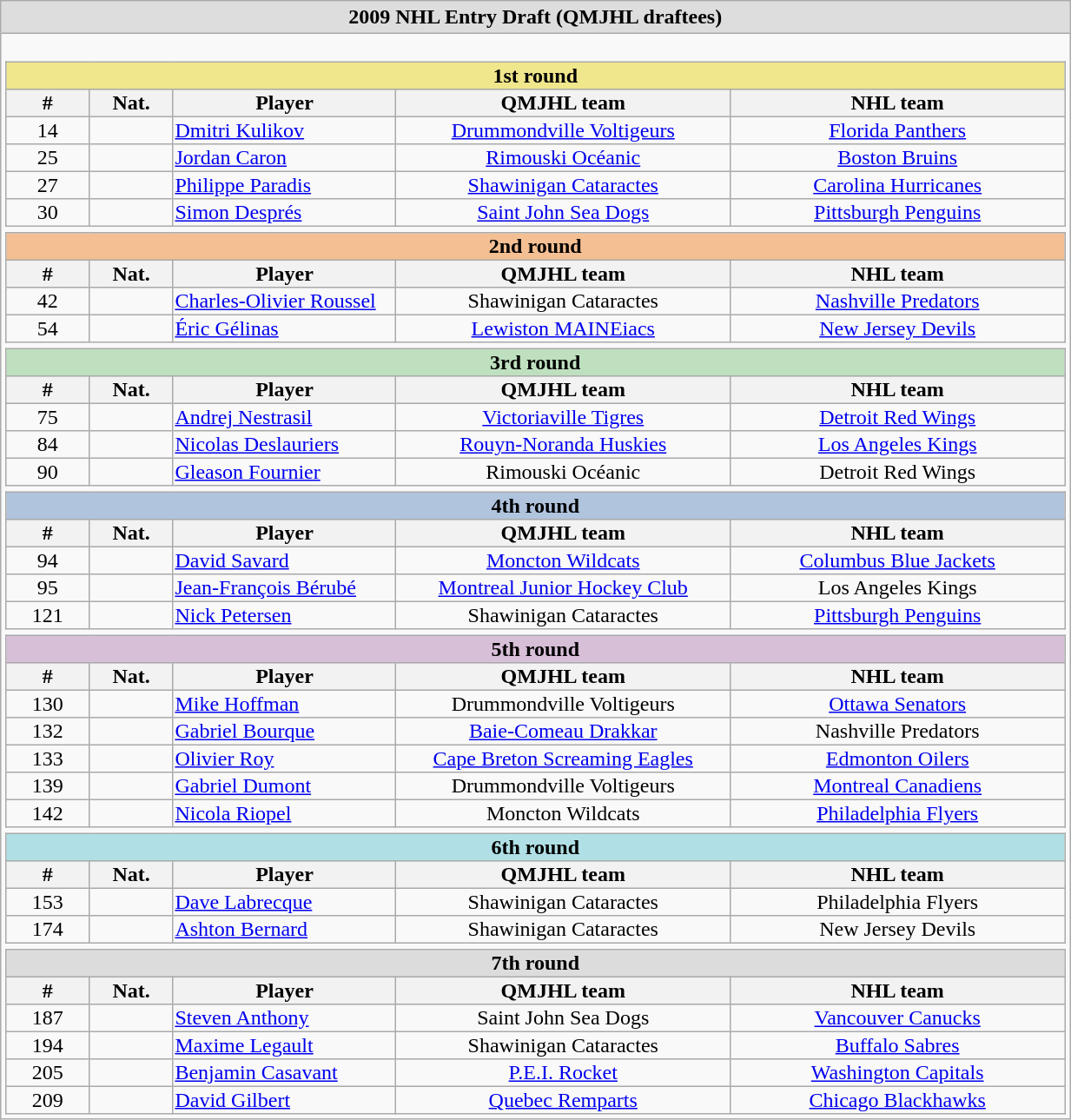<table cellpadding="3" cellspacing="3" class="collapsible collapsed" style="text-align: center; width: 65%; margin: 0 0 0 0; background: #F9F9F9; border: 1px solid #AAAAAA; border-collapse: collapse">
<tr>
<th style="background: #DDDDDD; border-bottom: 1px solid #AAAAAA">2009 NHL Entry Draft (QMJHL draftees)</th>
</tr>
<tr>
<td><br><table class="collapsible collapsed" style="text-align: center; width: 100%; margin: 0 0 .25em 0; background: #F9F9F9; border-collapse: collapse">
<tr>
<th colspan=6 style="background-color:#F0E68C;border: 1px solid #AAAAAA">1st round</th>
</tr>
<tr>
<th width=7.5% style="background-color:#F2F2F2;border: 1px solid #AAAAAA">#</th>
<th width=7.5% style="background-color:#F2F2F2;border: 1px solid #AAAAAA">Nat.</th>
<th width=20%  style="background-color:#F2F2F2;border: 1px solid #AAAAAA">Player</th>
<th width=30%  style="background-color:#F2F2F2;border: 1px solid #AAAAAA">QMJHL team</th>
<th width=30%  style="background-color:#F2F2F2;border: 1px solid #AAAAAA">NHL team</th>
</tr>
<tr>
<td style="border: 1px solid #AAAAAA">14</td>
<td style="border: 1px solid #AAAAAA"></td>
<td style="text-align:left;border: 1px solid #AAAAAA"><a href='#'>Dmitri Kulikov</a></td>
<td style="border: 1px solid #AAAAAA"><a href='#'>Drummondville Voltigeurs</a></td>
<td style="border: 1px solid #AAAAAA"><a href='#'>Florida Panthers</a></td>
</tr>
<tr>
<td style="border: 1px solid #AAAAAA">25</td>
<td style="border: 1px solid #AAAAAA"></td>
<td style="text-align:left;border: 1px solid #AAAAAA"><a href='#'>Jordan Caron</a></td>
<td style="border: 1px solid #AAAAAA"><a href='#'>Rimouski Océanic</a></td>
<td style="border: 1px solid #AAAAAA"><a href='#'>Boston Bruins</a></td>
</tr>
<tr>
<td style="border: 1px solid #AAAAAA">27</td>
<td style="border: 1px solid #AAAAAA"></td>
<td style="text-align:left;border: 1px solid #AAAAAA"><a href='#'>Philippe Paradis</a></td>
<td style="border: 1px solid #AAAAAA"><a href='#'>Shawinigan Cataractes</a></td>
<td style="border: 1px solid #AAAAAA"><a href='#'>Carolina Hurricanes</a></td>
</tr>
<tr>
<td style="border: 1px solid #AAAAAA">30</td>
<td style="border: 1px solid #AAAAAA"></td>
<td style="text-align:left;border: 1px solid #AAAAAA"><a href='#'>Simon Després</a></td>
<td style="border: 1px solid #AAAAAA"><a href='#'>Saint John Sea Dogs</a></td>
<td style="border: 1px solid #AAAAAA"><a href='#'>Pittsburgh Penguins</a></td>
</tr>
</table>
<table class="collapsible collapsed" style="text-align: center; width: 100%; margin: 0 0 .25em 0; background: #F9F9F9; border-collapse: collapse">
<tr>
<th colspan=6 style="background-color:#F4BF92;border: 1px solid #AAAAAA">2nd round</th>
</tr>
<tr>
<th width=7.5% style="background-color:#F2F2F2;border: 1px solid #AAAAAA">#</th>
<th width=7.5% style="background-color:#F2F2F2;border: 1px solid #AAAAAA">Nat.</th>
<th width=20%  style="background-color:#F2F2F2;border: 1px solid #AAAAAA">Player</th>
<th width=30%  style="background-color:#F2F2F2;border: 1px solid #AAAAAA">QMJHL team</th>
<th width=30%  style="background-color:#F2F2F2;border: 1px solid #AAAAAA">NHL team</th>
</tr>
<tr>
<td style="border: 1px solid #AAAAAA">42</td>
<td style="border: 1px solid #AAAAAA"></td>
<td style="text-align:left;border: 1px solid #AAAAAA"><a href='#'>Charles-Olivier Roussel</a></td>
<td style="border: 1px solid #AAAAAA">Shawinigan Cataractes</td>
<td style="border: 1px solid #AAAAAA"><a href='#'>Nashville Predators</a></td>
</tr>
<tr>
<td style="border: 1px solid #AAAAAA">54</td>
<td style="border: 1px solid #AAAAAA"></td>
<td style="text-align:left;border: 1px solid #AAAAAA"><a href='#'>Éric Gélinas</a></td>
<td style="border: 1px solid #AAAAAA"><a href='#'>Lewiston MAINEiacs</a></td>
<td style="border: 1px solid #AAAAAA"><a href='#'>New Jersey Devils</a></td>
</tr>
</table>
<table class="collapsible collapsed" style="text-align: center; width: 100%; margin: 0 0 .25em 0; background: #F9F9F9; border-collapse: collapse">
<tr>
<th colspan=6 style="background-color:#BFE0BF;border: 1px solid #AAAAAA">3rd round</th>
</tr>
<tr>
<th width=7.5% style="background-color:#F2F2F2;border: 1px solid #AAAAAA">#</th>
<th width=7.5% style="background-color:#F2F2F2;border: 1px solid #AAAAAA">Nat.</th>
<th width=20%  style="background-color:#F2F2F2;border: 1px solid #AAAAAA">Player</th>
<th width=30%  style="background-color:#F2F2F2;border: 1px solid #AAAAAA">QMJHL team</th>
<th width=30%  style="background-color:#F2F2F2;border: 1px solid #AAAAAA">NHL team</th>
</tr>
<tr>
<td style="border: 1px solid #AAAAAA">75</td>
<td style="border: 1px solid #AAAAAA"></td>
<td style="text-align:left;border: 1px solid #AAAAAA"><a href='#'>Andrej Nestrasil</a></td>
<td style="border: 1px solid #AAAAAA"><a href='#'>Victoriaville Tigres</a></td>
<td style="border: 1px solid #AAAAAA"><a href='#'>Detroit Red Wings</a></td>
</tr>
<tr>
<td style="border: 1px solid #AAAAAA">84</td>
<td style="border: 1px solid #AAAAAA"></td>
<td style="text-align:left;border: 1px solid #AAAAAA"><a href='#'>Nicolas Deslauriers</a></td>
<td style="border: 1px solid #AAAAAA"><a href='#'>Rouyn-Noranda Huskies</a></td>
<td style="border: 1px solid #AAAAAA"><a href='#'>Los Angeles Kings</a></td>
</tr>
<tr>
<td style="border: 1px solid #AAAAAA">90</td>
<td style="border: 1px solid #AAAAAA"></td>
<td style="text-align:left;border: 1px solid #AAAAAA"><a href='#'>Gleason Fournier</a></td>
<td style="border: 1px solid #AAAAAA">Rimouski Océanic</td>
<td style="border: 1px solid #AAAAAA">Detroit Red Wings</td>
</tr>
</table>
<table class="collapsible collapsed" style="text-align: center; width: 100%; margin: 0 0 .25em 0; background: #F9F9F9; border-collapse: collapse">
<tr>
<th colspan=6 style="background-color:#B0C4DE;border: 1px solid #AAAAAA">4th round</th>
</tr>
<tr>
<th width=7.5% style="background-color:#F2F2F2;border: 1px solid #AAAAAA">#</th>
<th width=7.5% style="background-color:#F2F2F2;border: 1px solid #AAAAAA">Nat.</th>
<th width=20%  style="background-color:#F2F2F2;border: 1px solid #AAAAAA">Player</th>
<th width=30%  style="background-color:#F2F2F2;border: 1px solid #AAAAAA">QMJHL team</th>
<th width=30%  style="background-color:#F2F2F2;border: 1px solid #AAAAAA">NHL team</th>
</tr>
<tr>
<td style="border: 1px solid #AAAAAA">94</td>
<td style="border: 1px solid #AAAAAA"></td>
<td style="text-align:left;border: 1px solid #AAAAAA"><a href='#'>David Savard</a></td>
<td style="border: 1px solid #AAAAAA"><a href='#'>Moncton Wildcats</a></td>
<td style="border: 1px solid #AAAAAA"><a href='#'>Columbus Blue Jackets</a></td>
</tr>
<tr>
<td style="border: 1px solid #AAAAAA">95</td>
<td style="border: 1px solid #AAAAAA"></td>
<td style="text-align:left;border: 1px solid #AAAAAA"><a href='#'>Jean-François Bérubé</a></td>
<td style="border: 1px solid #AAAAAA"><a href='#'>Montreal Junior Hockey Club</a></td>
<td style="border: 1px solid #AAAAAA">Los Angeles Kings</td>
</tr>
<tr>
<td style="border: 1px solid #AAAAAA">121</td>
<td style="border: 1px solid #AAAAAA"></td>
<td style="text-align:left;border: 1px solid #AAAAAA"><a href='#'>Nick Petersen</a></td>
<td style="border: 1px solid #AAAAAA">Shawinigan Cataractes</td>
<td style="border: 1px solid #AAAAAA"><a href='#'>Pittsburgh Penguins</a></td>
</tr>
</table>
<table class="collapsible collapsed" style="text-align: center; width: 100%; margin: 0 0 .25em 0; background: #F9F9F9; border-collapse: collapse">
<tr>
<th colspan=6 style="background-color:#D8BFD8;border: 1px solid #AAAAAA">5th round</th>
</tr>
<tr>
<th width=7.5% style="background-color:#F2F2F2;border: 1px solid #AAAAAA">#</th>
<th width=7.5% style="background-color:#F2F2F2;border: 1px solid #AAAAAA">Nat.</th>
<th width=20%  style="background-color:#F2F2F2;border: 1px solid #AAAAAA">Player</th>
<th width=30%  style="background-color:#F2F2F2;border: 1px solid #AAAAAA">QMJHL team</th>
<th width=30%  style="background-color:#F2F2F2;border: 1px solid #AAAAAA">NHL team</th>
</tr>
<tr>
<td style="border: 1px solid #AAAAAA">130</td>
<td style="border: 1px solid #AAAAAA"></td>
<td style="text-align:left;border: 1px solid #AAAAAA"><a href='#'>Mike Hoffman</a></td>
<td style="border: 1px solid #AAAAAA">Drummondville Voltigeurs</td>
<td style="border: 1px solid #AAAAAA"><a href='#'>Ottawa Senators</a></td>
</tr>
<tr>
<td style="border: 1px solid #AAAAAA">132</td>
<td style="border: 1px solid #AAAAAA"></td>
<td style="text-align:left;border: 1px solid #AAAAAA"><a href='#'>Gabriel Bourque</a></td>
<td style="border: 1px solid #AAAAAA"><a href='#'>Baie-Comeau Drakkar</a></td>
<td style="border: 1px solid #AAAAAA">Nashville Predators</td>
</tr>
<tr>
<td style="border: 1px solid #AAAAAA">133</td>
<td style="border: 1px solid #AAAAAA"></td>
<td style="text-align:left;border: 1px solid #AAAAAA"><a href='#'>Olivier Roy</a></td>
<td style="border: 1px solid #AAAAAA"><a href='#'>Cape Breton Screaming Eagles</a></td>
<td style="border: 1px solid #AAAAAA"><a href='#'>Edmonton Oilers</a></td>
</tr>
<tr>
<td style="border: 1px solid #AAAAAA">139</td>
<td style="border: 1px solid #AAAAAA"></td>
<td style="text-align:left;border: 1px solid #AAAAAA"><a href='#'>Gabriel Dumont</a></td>
<td style="border: 1px solid #AAAAAA">Drummondville Voltigeurs</td>
<td style="border: 1px solid #AAAAAA"><a href='#'>Montreal Canadiens</a></td>
</tr>
<tr>
<td style="border: 1px solid #AAAAAA">142</td>
<td style="border: 1px solid #AAAAAA"></td>
<td style="text-align:left;border: 1px solid #AAAAAA"><a href='#'>Nicola Riopel</a></td>
<td style="border: 1px solid #AAAAAA">Moncton Wildcats</td>
<td style="border: 1px solid #AAAAAA"><a href='#'>Philadelphia Flyers</a></td>
</tr>
</table>
<table class="collapsible collapsed" style="text-align: center; width: 100%; margin: 0 0 .25em 0; background: #F9F9F9; border-collapse: collapse">
<tr>
<th colspan=6 style="background-color:#B0E0E6;border: 1px solid #AAAAAA">6th round</th>
</tr>
<tr>
<th width=7.5% style="background-color:#F2F2F2;border: 1px solid #AAAAAA">#</th>
<th width=7.5% style="background-color:#F2F2F2;border: 1px solid #AAAAAA">Nat.</th>
<th width=20%  style="background-color:#F2F2F2;border: 1px solid #AAAAAA">Player</th>
<th width=30%  style="background-color:#F2F2F2;border: 1px solid #AAAAAA">QMJHL team</th>
<th width=30%  style="background-color:#F2F2F2;border: 1px solid #AAAAAA">NHL team</th>
</tr>
<tr>
<td style="border: 1px solid #AAAAAA">153</td>
<td style="border: 1px solid #AAAAAA"></td>
<td style="text-align:left;border: 1px solid #AAAAAA"><a href='#'>Dave Labrecque</a></td>
<td style="border: 1px solid #AAAAAA">Shawinigan Cataractes</td>
<td style="border: 1px solid #AAAAAA">Philadelphia Flyers</td>
</tr>
<tr>
<td style="border: 1px solid #AAAAAA">174</td>
<td style="border: 1px solid #AAAAAA"></td>
<td style="text-align:left;border: 1px solid #AAAAAA"><a href='#'>Ashton Bernard</a></td>
<td style="border: 1px solid #AAAAAA">Shawinigan Cataractes</td>
<td style="border: 1px solid #AAAAAA">New Jersey Devils</td>
</tr>
</table>
<table class="collapsible collapsed" style="text-align: center; width: 100%; margin: 0 0 0 0; background: #F9F9F9; border-collapse: collapse">
<tr>
<th colspan=6 style="background-color:#DCDCDC;border: 1px solid #AAAAAA">7th round</th>
</tr>
<tr>
<th width=7.5% style="background-color:#F2F2F2;border: 1px solid #AAAAAA">#</th>
<th width=7.5% style="background-color:#F2F2F2;border: 1px solid #AAAAAA">Nat.</th>
<th width=20%  style="background-color:#F2F2F2;border: 1px solid #AAAAAA">Player</th>
<th width=30%  style="background-color:#F2F2F2;border: 1px solid #AAAAAA">QMJHL team</th>
<th width=30%  style="background-color:#F2F2F2;border: 1px solid #AAAAAA">NHL team</th>
</tr>
<tr>
<td style="border: 1px solid #AAAAAA">187</td>
<td style="border: 1px solid #AAAAAA"></td>
<td style="text-align:left;border: 1px solid #AAAAAA"><a href='#'>Steven Anthony</a></td>
<td style="border: 1px solid #AAAAAA">Saint John Sea Dogs</td>
<td style="border: 1px solid #AAAAAA"><a href='#'>Vancouver Canucks</a></td>
</tr>
<tr>
<td style="border: 1px solid #AAAAAA">194</td>
<td style="border: 1px solid #AAAAAA"></td>
<td style="text-align:left;border: 1px solid #AAAAAA"><a href='#'>Maxime Legault</a></td>
<td style="border: 1px solid #AAAAAA">Shawinigan Cataractes</td>
<td style="border: 1px solid #AAAAAA"><a href='#'>Buffalo Sabres</a></td>
</tr>
<tr>
<td style="border: 1px solid #AAAAAA">205</td>
<td style="border: 1px solid #AAAAAA"></td>
<td style="text-align:left;border: 1px solid #AAAAAA"><a href='#'>Benjamin Casavant</a></td>
<td style="border: 1px solid #AAAAAA"><a href='#'>P.E.I. Rocket</a></td>
<td style="border: 1px solid #AAAAAA"><a href='#'>Washington Capitals</a></td>
</tr>
<tr>
<td style="border: 1px solid #AAAAAA">209</td>
<td style="border: 1px solid #AAAAAA"></td>
<td style="text-align:left;border: 1px solid #AAAAAA"><a href='#'>David Gilbert</a></td>
<td style="border: 1px solid #AAAAAA"><a href='#'>Quebec Remparts</a></td>
<td style="border: 1px solid #AAAAAA"><a href='#'>Chicago Blackhawks</a></td>
</tr>
</table>
</td>
</tr>
</table>
